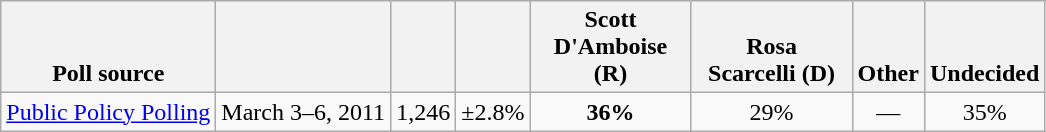<table class="wikitable" style="text-align:center">
<tr valign= bottom>
<th>Poll source</th>
<th></th>
<th></th>
<th></th>
<th style="width:100px;">Scott<br>D'Amboise (R)</th>
<th style="width:100px;">Rosa<br>Scarcelli (D)</th>
<th>Other</th>
<th>Undecided</th>
</tr>
<tr>
<td align=left><a href='#'>Public Policy Polling</a></td>
<td>March 3–6, 2011</td>
<td>1,246</td>
<td>±2.8%</td>
<td><strong>36%</strong></td>
<td>29%</td>
<td>—</td>
<td>35%</td>
</tr>
</table>
